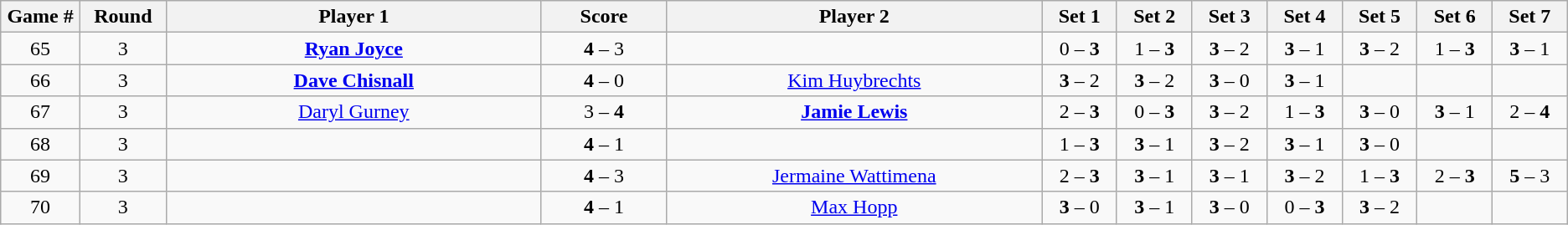<table class="wikitable">
<tr>
<th width="2%">Game #</th>
<th width="2%">Round</th>
<th width="15%">Player 1</th>
<th width="5%">Score</th>
<th width="15%">Player 2</th>
<th width="3%">Set 1</th>
<th width="3%">Set 2</th>
<th width="3%">Set 3</th>
<th width="3%">Set 4</th>
<th width="3%">Set 5</th>
<th width="3%">Set 6</th>
<th width="3%">Set 7</th>
</tr>
<tr style=text-align:center;">
<td>65</td>
<td>3</td>
<td> <strong><a href='#'>Ryan Joyce</a></strong></td>
<td><strong>4</strong> – 3</td>
<td></td>
<td>0 – <strong>3</strong></td>
<td>1 – <strong>3</strong></td>
<td><strong>3</strong> – 2</td>
<td><strong>3</strong> – 1</td>
<td><strong>3</strong> – 2</td>
<td>1 – <strong>3</strong></td>
<td><strong>3</strong> – 1</td>
</tr>
<tr style=text-align:center;">
<td>66</td>
<td>3</td>
<td> <strong><a href='#'>Dave Chisnall</a></strong></td>
<td><strong>4</strong> – 0</td>
<td><a href='#'>Kim Huybrechts</a> </td>
<td><strong>3</strong> – 2</td>
<td><strong>3</strong> – 2</td>
<td><strong>3</strong> – 0</td>
<td><strong>3</strong> – 1</td>
<td></td>
<td></td>
<td></td>
</tr>
<tr style=text-align:center;">
<td>67</td>
<td>3</td>
<td> <a href='#'>Daryl Gurney</a></td>
<td>3 – <strong>4</strong></td>
<td><strong><a href='#'>Jamie Lewis</a></strong> </td>
<td>2 – <strong>3</strong></td>
<td>0 – <strong>3</strong></td>
<td><strong>3</strong> – 2</td>
<td>1 – <strong>3</strong></td>
<td><strong>3</strong> – 0</td>
<td><strong>3</strong> – 1</td>
<td>2 – <strong>4</strong></td>
</tr>
<tr style=text-align:center;">
<td>68</td>
<td>3</td>
<td></td>
<td><strong>4</strong> – 1</td>
<td></td>
<td>1 – <strong>3</strong></td>
<td><strong>3</strong> – 1</td>
<td><strong>3</strong> – 2</td>
<td><strong>3</strong> – 1</td>
<td><strong>3</strong> – 0</td>
<td></td>
<td></td>
</tr>
<tr style=text-align:center;">
<td>69</td>
<td>3</td>
<td></td>
<td><strong>4</strong> – 3</td>
<td><a href='#'>Jermaine Wattimena</a> </td>
<td>2 – <strong>3</strong></td>
<td><strong>3</strong> – 1</td>
<td><strong>3</strong> – 1</td>
<td><strong>3</strong> – 2</td>
<td>1 – <strong>3</strong></td>
<td>2 – <strong>3</strong></td>
<td><strong>5</strong> – 3</td>
</tr>
<tr style=text-align:center;">
<td>70</td>
<td>3</td>
<td></td>
<td><strong>4</strong> – 1</td>
<td><a href='#'>Max Hopp</a> </td>
<td><strong>3</strong> – 0</td>
<td><strong>3</strong> – 1</td>
<td><strong>3</strong> – 0</td>
<td>0 – <strong>3</strong></td>
<td><strong>3</strong> – 2</td>
<td></td>
<td></td>
</tr>
</table>
